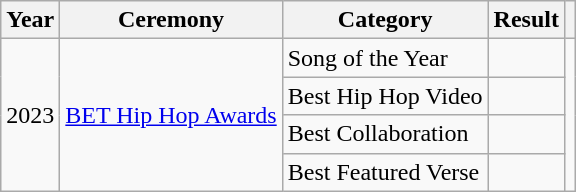<table class="wikitable sortable plainrowheaders">
<tr>
<th scope="col">Year</th>
<th scope="col">Ceremony</th>
<th scope="col">Category</th>
<th scope="col">Result</th>
<th scope="col" class="unsortable"></th>
</tr>
<tr>
<td rowspan=4>2023</td>
<td rowspan=4><a href='#'>BET Hip Hop Awards</a></td>
<td>Song of the Year</td>
<td></td>
<td rowspan=4 style="text-align:center"></td>
</tr>
<tr>
<td>Best Hip Hop Video</td>
<td></td>
</tr>
<tr>
<td>Best Collaboration</td>
<td></td>
</tr>
<tr>
<td>Best Featured Verse</td>
<td></td>
</tr>
</table>
